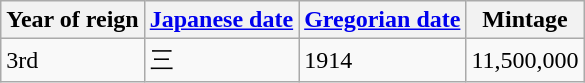<table class="wikitable">
<tr>
<th>Year of reign</th>
<th><a href='#'>Japanese date</a></th>
<th><a href='#'>Gregorian date</a></th>
<th>Mintage</th>
</tr>
<tr>
<td>3rd</td>
<td>三</td>
<td>1914</td>
<td>11,500,000</td>
</tr>
</table>
